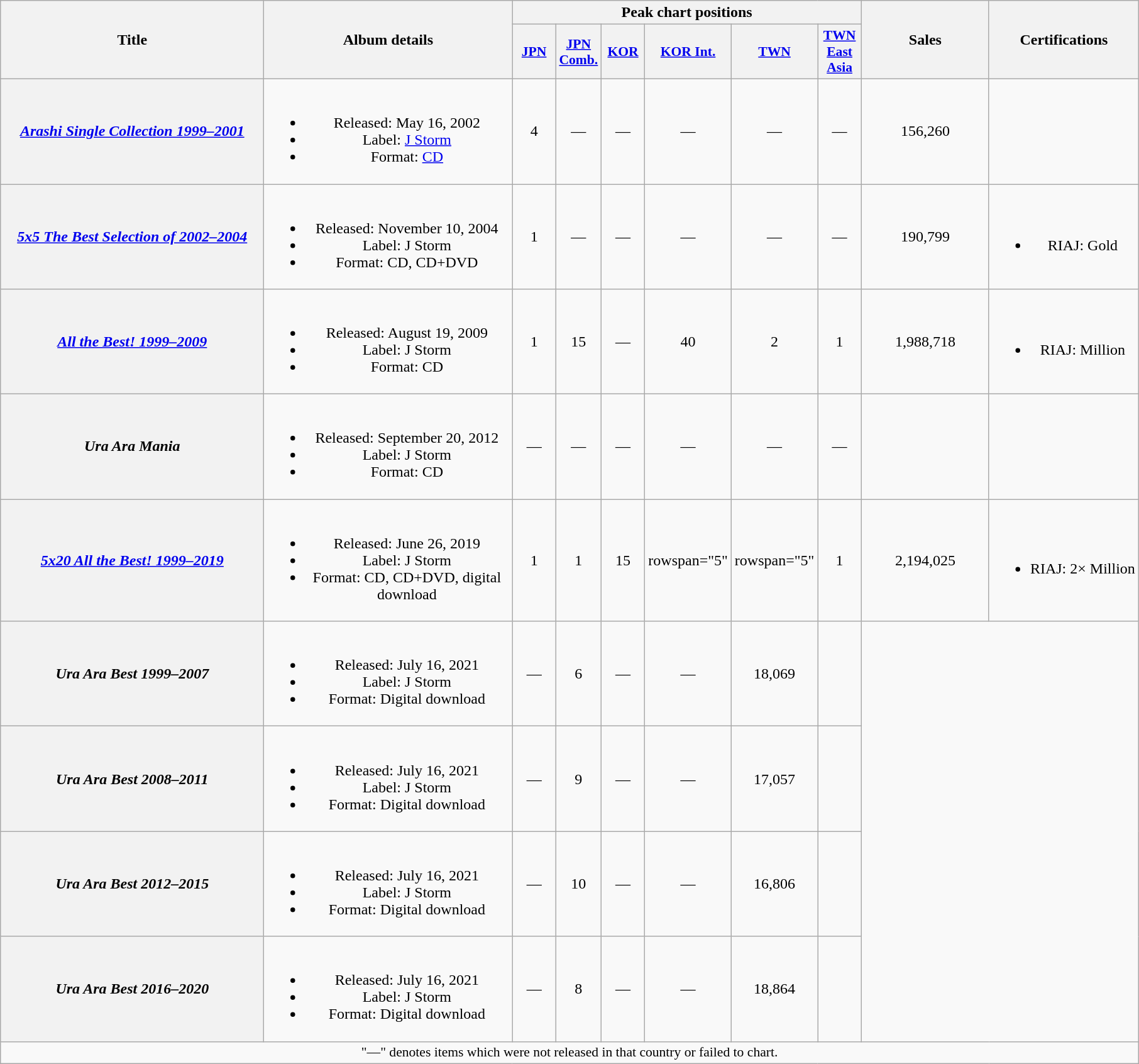<table class="wikitable plainrowheaders" style="text-align:center;" border="1">
<tr>
<th scope="col" rowspan="2" style="width:17em;">Title</th>
<th scope="col" rowspan="2" style="width:16em;">Album details</th>
<th scope="col" colspan="6">Peak chart positions</th>
<th rowspan="2" style="width:8em;">Sales</th>
<th rowspan="2" scope="col">Certifications</th>
</tr>
<tr>
<th scope="col" style="width:2.75em;font-size:90%;"><a href='#'>JPN</a><br></th>
<th scope="col" style="width:2.75em;font-size:90%;"><a href='#'>JPN<br>Comb.</a><br></th>
<th scope="col" style="width:2.75em;font-size:90%;"><a href='#'>KOR</a><br></th>
<th scope="col" style="width:2.75em;font-size:90%;"><a href='#'>KOR Int.</a><br></th>
<th scope="col" style="width:2.75em;font-size:90%;"><a href='#'>TWN</a><br></th>
<th scope="col" style="width:2.75em;font-size:90%;"><a href='#'>TWN East Asia</a><br></th>
</tr>
<tr>
<th scope="row"><em><a href='#'>Arashi Single Collection 1999–2001</a></em></th>
<td><br><ul><li>Released: May 16, 2002</li><li>Label: <a href='#'>J Storm</a></li><li>Format: <a href='#'>CD</a></li></ul></td>
<td>4</td>
<td>—</td>
<td>—</td>
<td>—</td>
<td>—</td>
<td>—</td>
<td>156,260</td>
<td></td>
</tr>
<tr>
<th scope="row"><em><a href='#'>5x5 The Best Selection of 2002–2004</a></em></th>
<td><br><ul><li>Released: November 10, 2004</li><li>Label: J Storm</li><li>Format: CD, CD+DVD</li></ul></td>
<td>1</td>
<td>—</td>
<td>—</td>
<td>—</td>
<td>—</td>
<td>—</td>
<td>190,799</td>
<td><br><ul><li>RIAJ: Gold</li></ul></td>
</tr>
<tr>
<th scope="row"><em><a href='#'>All the Best! 1999–2009</a></em></th>
<td><br><ul><li>Released: August 19, 2009</li><li>Label: J Storm</li><li>Format: CD</li></ul></td>
<td>1</td>
<td>15</td>
<td>—</td>
<td>40</td>
<td>2</td>
<td>1</td>
<td>1,988,718</td>
<td><br><ul><li>RIAJ: Million</li></ul></td>
</tr>
<tr>
<th scope="row"><em>Ura Ara Mania</em></th>
<td><br><ul><li>Released: September 20, 2012</li><li>Label: J Storm</li><li>Format: CD</li></ul></td>
<td>—</td>
<td>—</td>
<td>—</td>
<td>—</td>
<td>—</td>
<td>—</td>
<td></td>
<td></td>
</tr>
<tr>
<th scope="row"><em><a href='#'>5x20 All the Best! 1999–2019</a></em></th>
<td><br><ul><li>Released: June 26, 2019</li><li>Label: J Storm</li><li>Format: CD, CD+DVD, digital download</li></ul></td>
<td>1</td>
<td>1</td>
<td>15</td>
<td>rowspan="5" </td>
<td>rowspan="5" </td>
<td>1</td>
<td>2,194,025</td>
<td><br><ul><li>RIAJ: 2× Million</li></ul></td>
</tr>
<tr>
<th scope="row"><em>Ura Ara Best 1999–2007</em></th>
<td><br><ul><li>Released: July 16, 2021</li><li>Label: J Storm</li><li>Format: Digital download</li></ul></td>
<td>—</td>
<td>6</td>
<td>—</td>
<td>—</td>
<td>18,069</td>
<td></td>
</tr>
<tr>
<th scope="row"><em>Ura Ara Best 2008–2011</em></th>
<td><br><ul><li>Released: July 16, 2021</li><li>Label: J Storm</li><li>Format: Digital download</li></ul></td>
<td>—</td>
<td>9</td>
<td>—</td>
<td>—</td>
<td>17,057</td>
<td></td>
</tr>
<tr>
<th scope="row"><em>Ura Ara Best 2012–2015</em></th>
<td><br><ul><li>Released: July 16, 2021</li><li>Label: J Storm</li><li>Format: Digital download</li></ul></td>
<td>—</td>
<td>10</td>
<td>—</td>
<td>—</td>
<td>16,806</td>
<td></td>
</tr>
<tr>
<th scope="row"><em>Ura Ara Best 2016–2020</em></th>
<td><br><ul><li>Released: July 16, 2021</li><li>Label: J Storm</li><li>Format: Digital download</li></ul></td>
<td>—</td>
<td>8</td>
<td>—</td>
<td>—</td>
<td>18,864</td>
<td></td>
</tr>
<tr>
<td colspan="10" style="font-size:90%;">"—" denotes items which were not released in that country or failed to chart.</td>
</tr>
</table>
